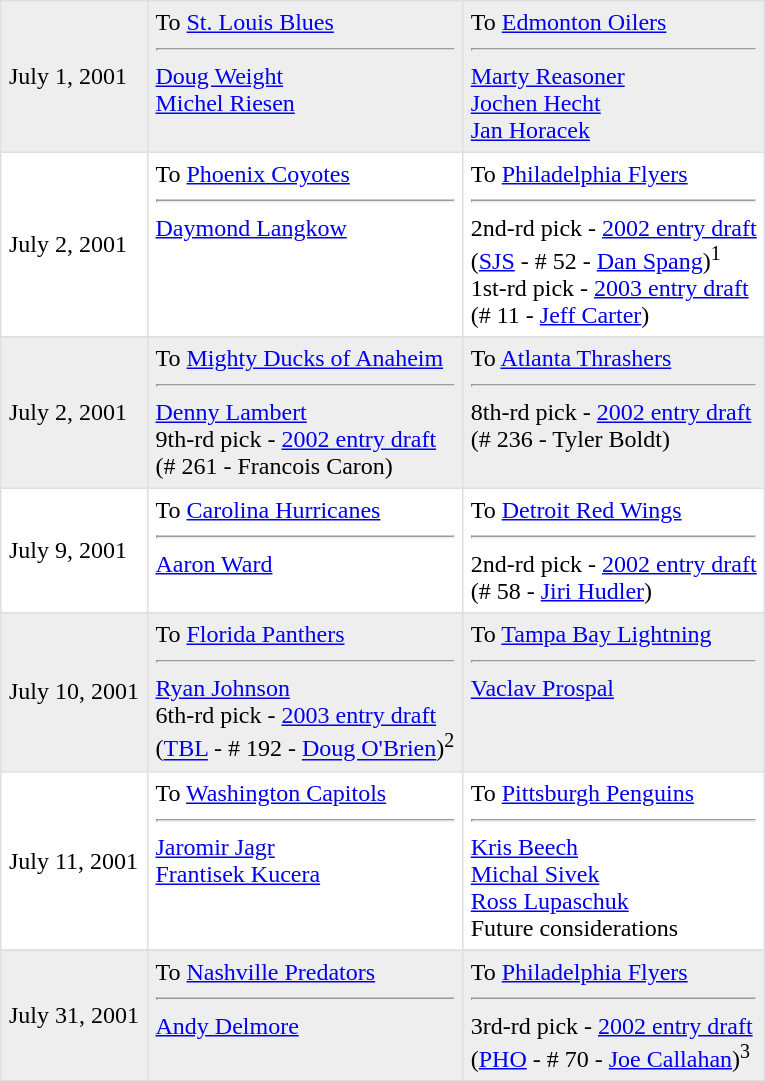<table border=1 style="border-collapse:collapse" bordercolor="#DFDFDF"  cellpadding="5">
<tr bgcolor="#eeeeee">
<td>July 1, 2001</td>
<td valign="top">To <a href='#'>St. Louis Blues</a> <hr><a href='#'>Doug Weight</a><br><a href='#'>Michel Riesen</a></td>
<td valign="top">To <a href='#'>Edmonton Oilers</a> <hr><a href='#'>Marty Reasoner</a><br><a href='#'>Jochen Hecht</a><br><a href='#'>Jan Horacek</a></td>
</tr>
<tr>
<td>July 2, 2001</td>
<td valign="top">To <a href='#'>Phoenix Coyotes</a> <hr><a href='#'>Daymond Langkow</a></td>
<td valign="top">To <a href='#'>Philadelphia Flyers</a> <hr>2nd-rd pick - <a href='#'>2002 entry draft</a><br>(<a href='#'>SJS</a> - # 52 - <a href='#'>Dan Spang</a>)<sup>1</sup><br>1st-rd pick - <a href='#'>2003 entry draft</a><br>(# 11 - <a href='#'>Jeff Carter</a>)</td>
</tr>
<tr>
</tr>
<tr bgcolor="#eeeeee">
<td>July 2, 2001</td>
<td valign="top">To <a href='#'>Mighty Ducks of Anaheim</a> <hr><a href='#'>Denny Lambert</a><br>9th-rd pick - <a href='#'>2002 entry draft</a><br>(# 261 - Francois Caron)</td>
<td valign="top">To <a href='#'>Atlanta Thrashers</a> <hr>8th-rd pick - <a href='#'>2002 entry draft</a><br>(# 236 - Tyler Boldt)</td>
</tr>
<tr>
<td>July 9, 2001</td>
<td valign="top">To <a href='#'>Carolina Hurricanes</a> <hr><a href='#'>Aaron Ward</a></td>
<td valign="top">To <a href='#'>Detroit Red Wings</a> <hr>2nd-rd pick - <a href='#'>2002 entry draft</a><br>(# 58 - <a href='#'>Jiri Hudler</a>)</td>
</tr>
<tr>
</tr>
<tr bgcolor="#eeeeee">
<td>July 10, 2001</td>
<td valign="top">To <a href='#'>Florida Panthers</a> <hr><a href='#'>Ryan Johnson</a><br>6th-rd pick - <a href='#'>2003 entry draft</a><br>(<a href='#'>TBL</a> - # 192 - <a href='#'>Doug O'Brien</a>)<sup>2</sup></td>
<td valign="top">To <a href='#'>Tampa Bay Lightning</a> <hr><a href='#'>Vaclav Prospal</a></td>
</tr>
<tr>
<td>July 11, 2001</td>
<td valign="top">To <a href='#'>Washington Capitols</a> <hr><a href='#'>Jaromir Jagr</a><br><a href='#'>Frantisek Kucera</a></td>
<td valign="top">To <a href='#'>Pittsburgh Penguins</a> <hr><a href='#'>Kris Beech</a><br><a href='#'>Michal Sivek</a><br><a href='#'>Ross Lupaschuk</a><br>Future considerations</td>
</tr>
<tr>
</tr>
<tr bgcolor="#eeeeee">
<td>July 31, 2001</td>
<td valign="top">To <a href='#'>Nashville Predators</a> <hr><a href='#'>Andy Delmore</a></td>
<td valign="top">To <a href='#'>Philadelphia Flyers</a> <hr>3rd-rd pick - <a href='#'>2002 entry draft</a><br>(<a href='#'>PHO</a> - # 70 - <a href='#'>Joe Callahan</a>)<sup>3</sup></td>
</tr>
</table>
